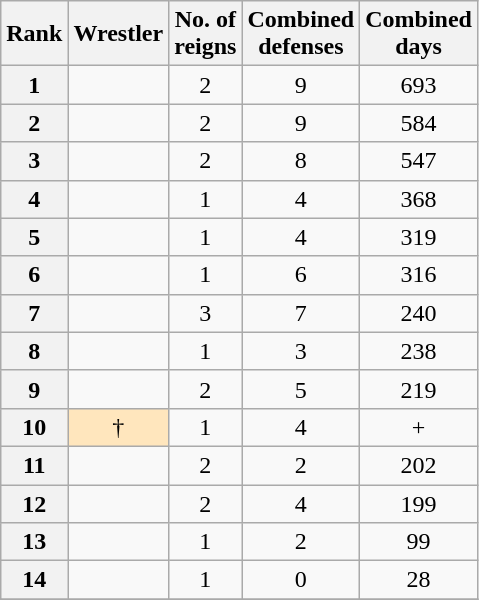<table class="wikitable sortable" style="text-align:center">
<tr>
<th>Rank</th>
<th>Wrestler</th>
<th>No. of<br>reigns</th>
<th>Combined<br>defenses</th>
<th>Combined<br>days</th>
</tr>
<tr>
<th>1</th>
<td></td>
<td>2</td>
<td>9</td>
<td>693</td>
</tr>
<tr>
<th>2</th>
<td></td>
<td>2</td>
<td>9</td>
<td>584</td>
</tr>
<tr>
<th>3</th>
<td></td>
<td>2</td>
<td>8</td>
<td>547</td>
</tr>
<tr>
<th>4</th>
<td></td>
<td>1</td>
<td>4</td>
<td>368</td>
</tr>
<tr>
<th>5</th>
<td></td>
<td>1</td>
<td>4</td>
<td>319</td>
</tr>
<tr>
<th>6</th>
<td></td>
<td>1</td>
<td>6</td>
<td>316</td>
</tr>
<tr>
<th>7</th>
<td></td>
<td>3</td>
<td>7</td>
<td>240</td>
</tr>
<tr>
<th>8</th>
<td></td>
<td>1</td>
<td>3</td>
<td>238</td>
</tr>
<tr>
<th>9</th>
<td></td>
<td>2</td>
<td>5</td>
<td>219</td>
</tr>
<tr>
<th>10</th>
<td style="background-color: #ffe6bd;"> †</td>
<td>1</td>
<td>4</td>
<td>+</td>
</tr>
<tr>
<th>11</th>
<td></td>
<td>2</td>
<td>2</td>
<td>202</td>
</tr>
<tr>
<th>12</th>
<td></td>
<td>2</td>
<td>4</td>
<td>199</td>
</tr>
<tr>
<th>13</th>
<td></td>
<td>1</td>
<td>2</td>
<td>99</td>
</tr>
<tr>
<th>14</th>
<td></td>
<td>1</td>
<td>0</td>
<td>28</td>
</tr>
<tr>
</tr>
</table>
